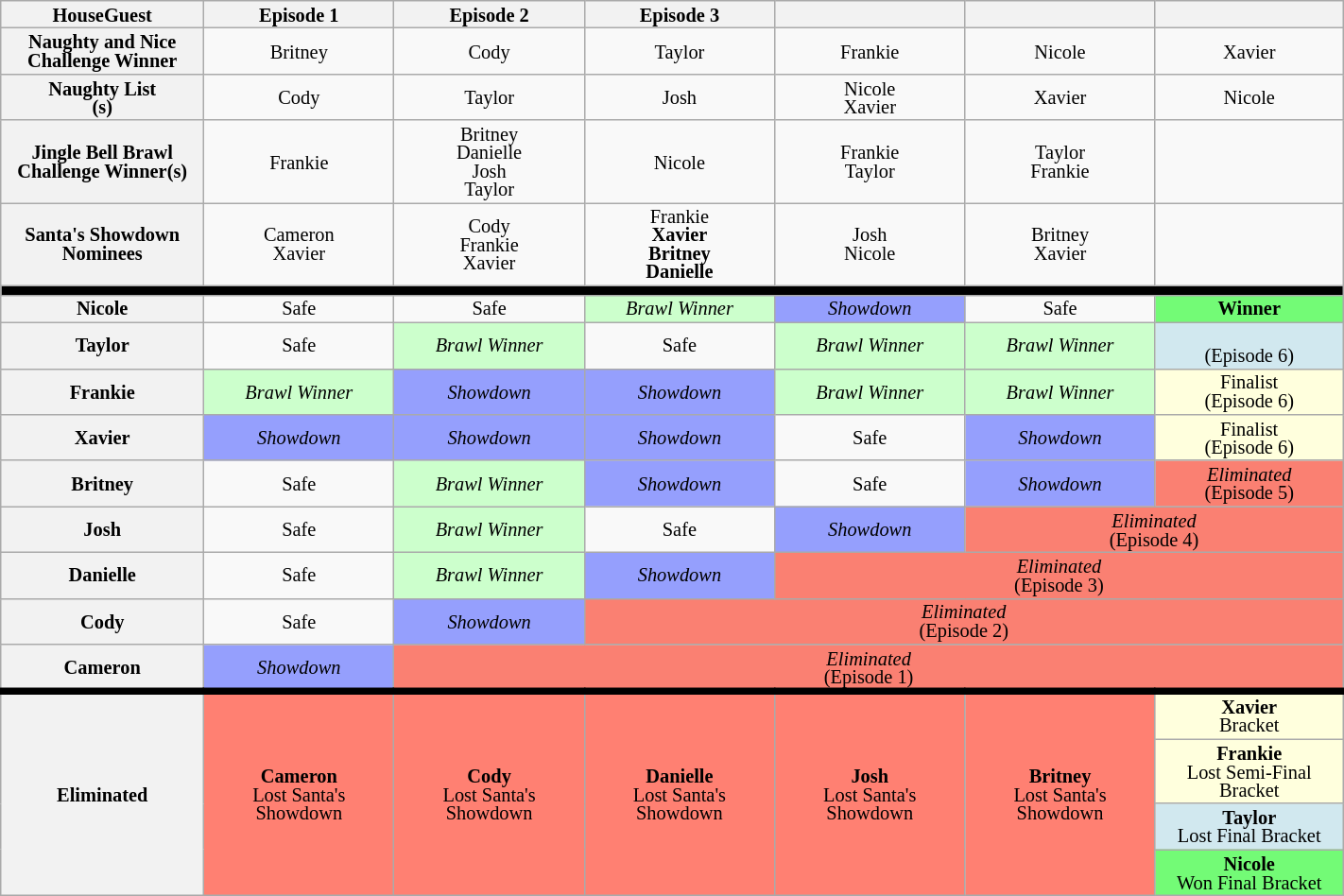<table class="wikitable" style="text-align:center; line-height:13px; font-size:85%; width:75%;">
<tr>
<th style="width:6.5%;">HouseGuest</th>
<th style="width:6.5%;">Episode 1</th>
<th style="width:6.5%;">Episode 2</th>
<th style="width:6.5%;">Episode 3</th>
<th style="width:6.5%;"></th>
<th style="width:6.5%;"></th>
<th style="width:6.5%;"></th>
</tr>
<tr>
<th scope="row">Naughty and Nice <br> Challenge Winner</th>
<td>Britney</td>
<td>Cody</td>
<td>Taylor</td>
<td>Frankie</td>
<td>Nicole</td>
<td>Xavier</td>
</tr>
<tr>
<th scope="row">Naughty List <br> (s)</th>
<td>Cody</td>
<td>Taylor</td>
<td>Josh</td>
<td>Nicole<br>Xavier</td>
<td>Xavier</td>
<td>Nicole</td>
</tr>
<tr>
<th scope="row">Jingle Bell Brawl <br> Challenge Winner(s)</th>
<td>Frankie</td>
<td>Britney<br>Danielle<br>Josh<br>Taylor</td>
<td>Nicole</td>
<td>Frankie<br>Taylor</td>
<td>Taylor<br>Frankie</td>
<td></td>
</tr>
<tr>
<th scope="row">Santa's Showdown <br> Nominees</th>
<td>Cameron<br>Xavier</td>
<td>Cody<br>Frankie<br>Xavier</td>
<td>Frankie<br><strong>Xavier<br>Britney<br>Danielle</strong></td>
<td>Josh<br>Nicole</td>
<td>Britney<br>Xavier</td>
<td></td>
</tr>
<tr>
<th colspan="7" style="background:#000"></th>
</tr>
<tr>
<th scope="row">Nicole</th>
<td>Safe</td>
<td>Safe</td>
<td style="background:#CCFFCC;"><em>Brawl Winner</em></td>
<td style="background:#959FFD"><em>Showdown</em></td>
<td>Safe</td>
<td colspan="1" style="background:#73FB76"><strong>Winner</strong><br> </td>
</tr>
<tr>
<th scope="row">Taylor</th>
<td>Safe</td>
<td style="background:#CCFFCC;"><em>Brawl Winner</em></td>
<td>Safe</td>
<td style="background:#CCFFCC;"><em>Brawl Winner</em></td>
<td style="background:#CCFFCC;"><em>Brawl Winner</em></td>
<td colspan="1" style="background:#D1E8EF"><br>(Episode 6)</td>
</tr>
<tr>
<th scope="row">Frankie</th>
<td style="background:#CCFFCC;"><em>Brawl Winner</em></td>
<td style="background:#959FFD"><em>Showdown</em></td>
<td style="background:#959FFD"><em>Showdown</em></td>
<td style="background:#CCFFCC;"><em>Brawl Winner</em></td>
<td style="background:#CCFFCC;"><em>Brawl Winner</em></td>
<td colspan="1" style="background:#ffffdd">Finalist<br>(Episode 6)</td>
</tr>
<tr>
<th scope="row">Xavier</th>
<td style="background:#959FFD"><em>Showdown</em></td>
<td style="background:#959FFD"><em>Showdown</em></td>
<td style="background:#959FFD"><em>Showdown</em></td>
<td>Safe</td>
<td style="background:#959FFD"><em>Showdown</em></td>
<td colspan="1" style="background:#ffffdd">Finalist<br>(Episode 6)</td>
</tr>
<tr>
<th scope="row">Britney</th>
<td>Safe</td>
<td style="background:#CCFFCC;"><em>Brawl Winner</em></td>
<td style="background:#959FFD"><em>Showdown</em></td>
<td>Safe</td>
<td style="background:#959FFD"><em>Showdown</em></td>
<td colspan="1" style="background:salmon"><em>Eliminated</em><br> (Episode 5)</td>
</tr>
<tr>
<th scope="row">Josh</th>
<td>Safe</td>
<td style="background:#CCFFCC;"><em>Brawl Winner</em></td>
<td>Safe</td>
<td style="background:#959FFD"><em>Showdown</em></td>
<td colspan="2" style="background:salmon"><em>Eliminated</em><br> (Episode 4)</td>
</tr>
<tr>
<th scope="row">Danielle</th>
<td>Safe</td>
<td style="background:#CCFFCC;"><em>Brawl Winner</em></td>
<td style="background:#959FFD"><em>Showdown</em></td>
<td colspan="3" style="background:salmon"><em>Eliminated</em><br> (Episode 3)</td>
</tr>
<tr>
<th>Cody</th>
<td>Safe</td>
<td style="background:#959FFD"><em>Showdown</em></td>
<td colspan="4" style="background:salmon"><em>Eliminated</em><br> (Episode 2)</td>
</tr>
<tr>
<th scope="row">Cameron</th>
<td style="background:#959FFD"><em>Showdown</em></td>
<td colspan="5" style="background:salmon"><em>Eliminated</em><br> (Episode 1)</td>
</tr>
<tr>
</tr>
<tr style="border-top:5px solid">
<th scope="row" rowspan="4">Eliminated</th>
<td rowspan="4" style="background:#ff8072"><strong>Cameron</strong><br> Lost Santa's <br> Showdown</td>
<td rowspan="4" style="background:#ff8072"><strong>Cody</strong><br> Lost Santa's <br> Showdown</td>
<td rowspan="4" style="background:#ff8072"><strong>Danielle</strong><br> Lost Santa's <br> Showdown</td>
<td rowspan="4" style="background:#ff8072"><strong>Josh</strong><br> Lost Santa's <br> Showdown</td>
<td rowspan="4" style="background:#ff8072"><strong>Britney</strong><br> Lost Santa's <br> Showdown</td>
<td style="background:#ffffdd"><strong>Xavier</strong><br>  Bracket</td>
</tr>
<tr>
<td style="background:#ffffdd"><strong>Frankie</strong><br>Lost Semi-Final Bracket</td>
</tr>
<tr>
<td style="background:#D1E8EF"><strong>Taylor</strong><br>Lost Final Bracket</td>
</tr>
<tr>
<td style="background:#73FB76"><strong>Nicole</strong><br>Won Final Bracket</td>
</tr>
</table>
